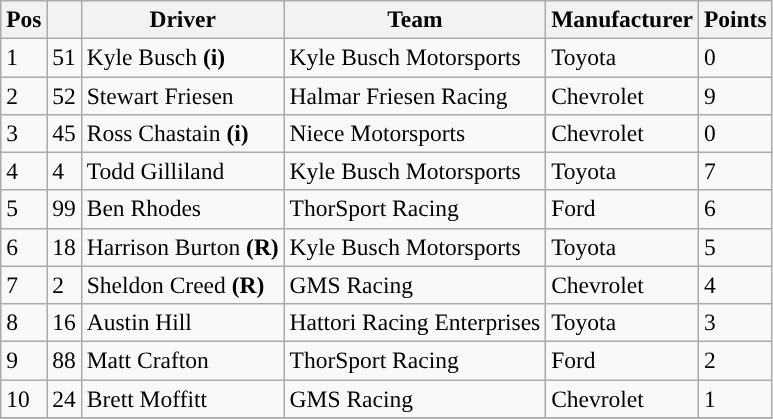<table class="wikitable" style="font-size:98%">
<tr>
<th>Pos</th>
<th></th>
<th>Driver</th>
<th>Team</th>
<th>Manufacturer</th>
<th>Points</th>
</tr>
<tr>
<td>1</td>
<td>51</td>
<td>Kyle Busch <strong>(i)</strong></td>
<td>Kyle Busch Motorsports</td>
<td>Toyota</td>
<td>0</td>
</tr>
<tr>
<td>2</td>
<td>52</td>
<td>Stewart Friesen</td>
<td>Halmar Friesen Racing</td>
<td>Chevrolet</td>
<td>9</td>
</tr>
<tr>
<td>3</td>
<td>45</td>
<td>Ross Chastain <strong>(i)</strong></td>
<td>Niece Motorsports</td>
<td>Chevrolet</td>
<td>0</td>
</tr>
<tr>
<td>4</td>
<td>4</td>
<td>Todd Gilliland</td>
<td>Kyle Busch Motorsports</td>
<td>Toyota</td>
<td>7</td>
</tr>
<tr>
<td>5</td>
<td>99</td>
<td>Ben Rhodes</td>
<td>ThorSport Racing</td>
<td>Ford</td>
<td>6</td>
</tr>
<tr>
<td>6</td>
<td>18</td>
<td>Harrison Burton <strong>(R)</strong></td>
<td>Kyle Busch Motorsports</td>
<td>Toyota</td>
<td>5</td>
</tr>
<tr>
<td>7</td>
<td>2</td>
<td>Sheldon Creed <strong>(R)</strong></td>
<td>GMS Racing</td>
<td>Chevrolet</td>
<td>4</td>
</tr>
<tr>
<td>8</td>
<td>16</td>
<td>Austin Hill</td>
<td>Hattori Racing Enterprises</td>
<td>Toyota</td>
<td>3</td>
</tr>
<tr>
<td>9</td>
<td>88</td>
<td>Matt Crafton</td>
<td>ThorSport Racing</td>
<td>Ford</td>
<td>2</td>
</tr>
<tr>
<td>10</td>
<td>24</td>
<td>Brett Moffitt</td>
<td>GMS Racing</td>
<td>Chevrolet</td>
<td>1</td>
</tr>
<tr>
</tr>
</table>
